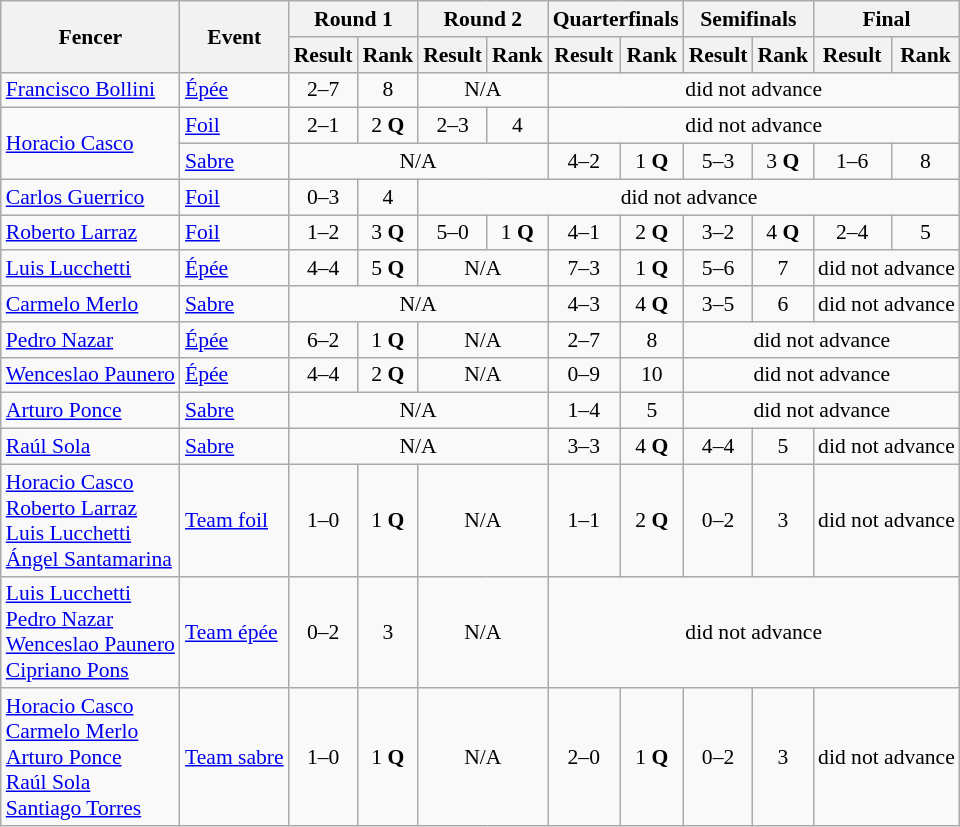<table class=wikitable style="font-size:90%">
<tr>
<th rowspan=2>Fencer</th>
<th rowspan=2>Event</th>
<th colspan=2>Round 1</th>
<th colspan=2>Round 2</th>
<th colspan=2>Quarterfinals</th>
<th colspan=2>Semifinals</th>
<th colspan=2>Final</th>
</tr>
<tr>
<th>Result</th>
<th>Rank</th>
<th>Result</th>
<th>Rank</th>
<th>Result</th>
<th>Rank</th>
<th>Result</th>
<th>Rank</th>
<th>Result</th>
<th>Rank</th>
</tr>
<tr>
<td><a href='#'>Francisco Bollini</a></td>
<td><a href='#'>Épée</a></td>
<td align=center>2–7</td>
<td align=center>8</td>
<td align=center colspan=2>N/A</td>
<td align=center colspan=6>did not advance</td>
</tr>
<tr>
<td rowspan=2><a href='#'>Horacio Casco</a></td>
<td><a href='#'>Foil</a></td>
<td align=center>2–1</td>
<td align=center>2 <strong>Q</strong></td>
<td align=center>2–3</td>
<td align=center>4</td>
<td align=center colspan=6>did not advance</td>
</tr>
<tr>
<td><a href='#'>Sabre</a></td>
<td align=center colspan=4>N/A</td>
<td align=center>4–2</td>
<td align=center>1 <strong>Q</strong></td>
<td align=center>5–3</td>
<td align=center>3 <strong>Q</strong></td>
<td align=center>1–6</td>
<td align=center>8</td>
</tr>
<tr>
<td><a href='#'>Carlos Guerrico</a></td>
<td><a href='#'>Foil</a></td>
<td align=center>0–3</td>
<td align=center>4</td>
<td align=center colspan=8>did not advance</td>
</tr>
<tr>
<td><a href='#'>Roberto Larraz</a></td>
<td><a href='#'>Foil</a></td>
<td align=center>1–2</td>
<td align=center>3 <strong>Q</strong></td>
<td align=center>5–0</td>
<td align=center>1 <strong>Q</strong></td>
<td align=center>4–1</td>
<td align=center>2 <strong>Q</strong></td>
<td align=center>3–2</td>
<td align=center>4 <strong>Q</strong></td>
<td align=center>2–4</td>
<td align=center>5</td>
</tr>
<tr>
<td><a href='#'>Luis Lucchetti</a></td>
<td><a href='#'>Épée</a></td>
<td align=center>4–4</td>
<td align=center>5 <strong>Q</strong></td>
<td align=center colspan=2>N/A</td>
<td align=center>7–3</td>
<td align=center>1 <strong>Q</strong></td>
<td align=center>5–6</td>
<td align=center>7</td>
<td align=center colspan=2>did not advance</td>
</tr>
<tr>
<td><a href='#'>Carmelo Merlo</a></td>
<td><a href='#'>Sabre</a></td>
<td align=center colspan=4>N/A</td>
<td align=center>4–3</td>
<td align=center>4 <strong>Q</strong></td>
<td align=center>3–5</td>
<td align=center>6</td>
<td align=center colspan=2>did not advance</td>
</tr>
<tr>
<td><a href='#'>Pedro Nazar</a></td>
<td><a href='#'>Épée</a></td>
<td align=center>6–2</td>
<td align=center>1 <strong>Q</strong></td>
<td align=center colspan=2>N/A</td>
<td align=center>2–7</td>
<td align=center>8</td>
<td align=center colspan=4>did not advance</td>
</tr>
<tr>
<td><a href='#'>Wenceslao Paunero</a></td>
<td><a href='#'>Épée</a></td>
<td align=center>4–4</td>
<td align=center>2 <strong>Q</strong></td>
<td align=center colspan=2>N/A</td>
<td align=center>0–9</td>
<td align=center>10</td>
<td align=center colspan=4>did not advance</td>
</tr>
<tr>
<td><a href='#'>Arturo Ponce</a></td>
<td><a href='#'>Sabre</a></td>
<td align=center colspan=4>N/A</td>
<td align=center>1–4</td>
<td align=center>5</td>
<td align=center colspan=4>did not advance</td>
</tr>
<tr>
<td><a href='#'>Raúl Sola</a></td>
<td><a href='#'>Sabre</a></td>
<td align=center colspan=4>N/A</td>
<td align=center>3–3</td>
<td align=center>4 <strong>Q</strong></td>
<td align=center>4–4</td>
<td align=center>5</td>
<td align=center colspan=2>did not advance</td>
</tr>
<tr>
<td><a href='#'>Horacio Casco</a> <br> <a href='#'>Roberto Larraz</a> <br> <a href='#'>Luis Lucchetti</a> <br> <a href='#'>Ángel Santamarina</a></td>
<td><a href='#'>Team foil</a></td>
<td align=center>1–0</td>
<td align=center>1 <strong>Q</strong></td>
<td align=center colspan=2>N/A</td>
<td align=center>1–1</td>
<td align=center>2 <strong>Q</strong></td>
<td align=center>0–2</td>
<td align=center>3</td>
<td align=center colspan=2>did not advance</td>
</tr>
<tr>
<td><a href='#'>Luis Lucchetti</a> <br> <a href='#'>Pedro Nazar</a> <br> <a href='#'>Wenceslao Paunero</a> <br> <a href='#'>Cipriano Pons</a></td>
<td><a href='#'>Team épée</a></td>
<td align=center>0–2</td>
<td align=center>3</td>
<td align=center colspan=2>N/A</td>
<td align=center colspan=6>did not advance</td>
</tr>
<tr>
<td><a href='#'>Horacio Casco</a> <br> <a href='#'>Carmelo Merlo</a> <br> <a href='#'>Arturo Ponce</a> <br> <a href='#'>Raúl Sola</a> <br> <a href='#'>Santiago Torres</a></td>
<td><a href='#'>Team sabre</a></td>
<td align=center>1–0</td>
<td align=center>1 <strong>Q</strong></td>
<td align=center colspan=2>N/A</td>
<td align=center>2–0</td>
<td align=center>1 <strong>Q</strong></td>
<td align=center>0–2</td>
<td align=center>3</td>
<td align=center colspan=2>did not advance</td>
</tr>
</table>
